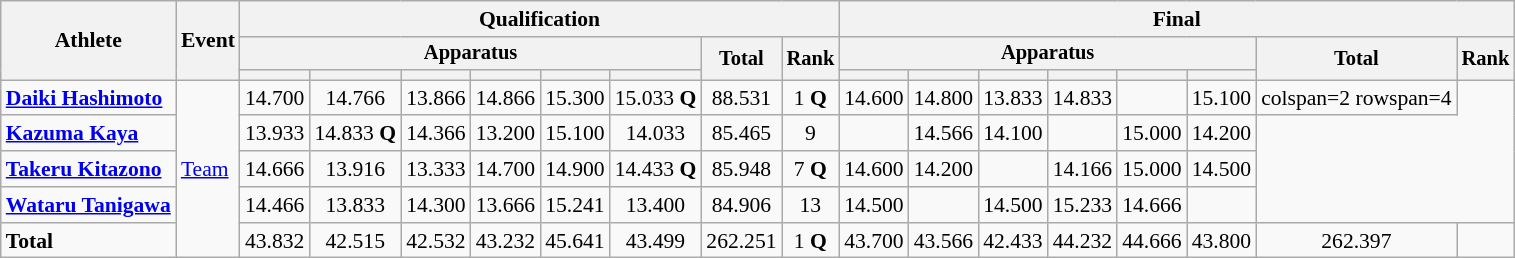<table class="wikitable" style="font-size:90%">
<tr>
<th rowspan=3>Athlete</th>
<th rowspan=3>Event</th>
<th colspan =8>Qualification</th>
<th colspan =8>Final</th>
</tr>
<tr style="font-size:95%">
<th colspan=6>Apparatus</th>
<th rowspan=2>Total</th>
<th rowspan=2>Rank</th>
<th colspan=6>Apparatus</th>
<th rowspan=2>Total</th>
<th rowspan=2>Rank</th>
</tr>
<tr style="font-size:95%">
<th></th>
<th></th>
<th></th>
<th></th>
<th></th>
<th></th>
<th></th>
<th></th>
<th></th>
<th></th>
<th></th>
<th></th>
</tr>
<tr align=center>
<td align=left><strong><a href='#'>Daiki Hashimoto</a></strong></td>
<td align=left rowspan=5><a href='#'>Team</a></td>
<td>14.700</td>
<td>14.766</td>
<td>13.866</td>
<td>14.866</td>
<td>15.300</td>
<td>15.033 <strong>Q</strong></td>
<td>88.531</td>
<td>1 <strong>Q</strong></td>
<td>14.600</td>
<td>14.800</td>
<td>13.833</td>
<td>14.833</td>
<td></td>
<td>15.100</td>
<td>colspan=2 rowspan=4 </td>
</tr>
<tr align=center>
<td align=left><strong><a href='#'>Kazuma Kaya</a></strong></td>
<td>13.933</td>
<td>14.833 <strong>Q</strong></td>
<td>14.366</td>
<td>13.200</td>
<td>15.100</td>
<td>14.033</td>
<td>85.465</td>
<td>9</td>
<td></td>
<td>14.566</td>
<td>14.100</td>
<td></td>
<td>15.000</td>
<td>14.200</td>
</tr>
<tr align=center>
<td align=left><strong><a href='#'>Takeru Kitazono</a></strong></td>
<td>14.666</td>
<td>13.916</td>
<td>13.333</td>
<td>14.700</td>
<td>14.900</td>
<td>14.433 <strong>Q</strong></td>
<td>85.948</td>
<td>7 <strong>Q</strong></td>
<td>14.600</td>
<td>14.200</td>
<td></td>
<td>14.166</td>
<td>15.000</td>
<td>14.500</td>
</tr>
<tr align=center>
<td align=left><strong><a href='#'>Wataru Tanigawa</a></strong></td>
<td>14.466</td>
<td>13.833</td>
<td>14.300</td>
<td>13.666</td>
<td>15.241</td>
<td>13.400</td>
<td>84.906</td>
<td>13</td>
<td>14.500</td>
<td></td>
<td>14.500</td>
<td>15.233</td>
<td>14.666</td>
<td></td>
</tr>
<tr align=center>
<td align=left><strong>Total</strong></td>
<td>43.832</td>
<td>42.515</td>
<td>42.532</td>
<td>43.232</td>
<td>45.641</td>
<td>43.499</td>
<td>262.251</td>
<td>1 <strong>Q</strong></td>
<td>43.700</td>
<td>43.566</td>
<td>42.433</td>
<td>44.232</td>
<td>44.666</td>
<td>43.800</td>
<td>262.397</td>
<td></td>
</tr>
</table>
